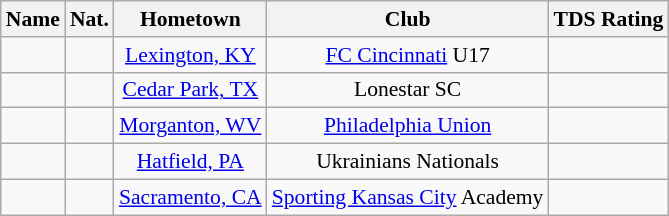<table class="wikitable" style="font-size:90%; text-align:center;" border="1">
<tr>
<th>Name</th>
<th>Nat.</th>
<th>Hometown</th>
<th>Club</th>
<th>TDS Rating</th>
</tr>
<tr>
<td></td>
<td></td>
<td><a href='#'>Lexington, KY</a></td>
<td><a href='#'>FC Cincinnati</a> U17</td>
<td></td>
</tr>
<tr>
<td></td>
<td></td>
<td><a href='#'>Cedar Park, TX</a></td>
<td>Lonestar SC</td>
<td></td>
</tr>
<tr>
<td></td>
<td></td>
<td><a href='#'>Morganton, WV</a></td>
<td><a href='#'>Philadelphia Union</a></td>
<td></td>
</tr>
<tr>
<td></td>
<td></td>
<td><a href='#'>Hatfield, PA</a></td>
<td>Ukrainians Nationals</td>
<td></td>
</tr>
<tr>
<td></td>
<td></td>
<td><a href='#'>Sacramento, CA</a></td>
<td><a href='#'>Sporting Kansas City</a> Academy</td>
<td></td>
</tr>
</table>
